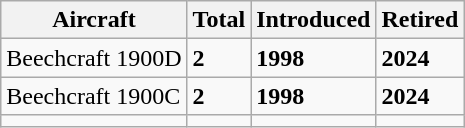<table class="wikitable">
<tr>
<th>Aircraft</th>
<th>Total</th>
<th>Introduced</th>
<th>Retired</th>
</tr>
<tr>
<td>Beechcraft 1900D</td>
<td><strong>2</strong></td>
<td><strong>1998</strong></td>
<td><strong>2024</strong></td>
</tr>
<tr>
<td>Beechcraft 1900C</td>
<td><strong>2</strong></td>
<td><strong>1998</strong></td>
<td><strong>2024</strong></td>
</tr>
<tr>
<td></td>
<td></td>
<td></td>
<td></td>
</tr>
</table>
